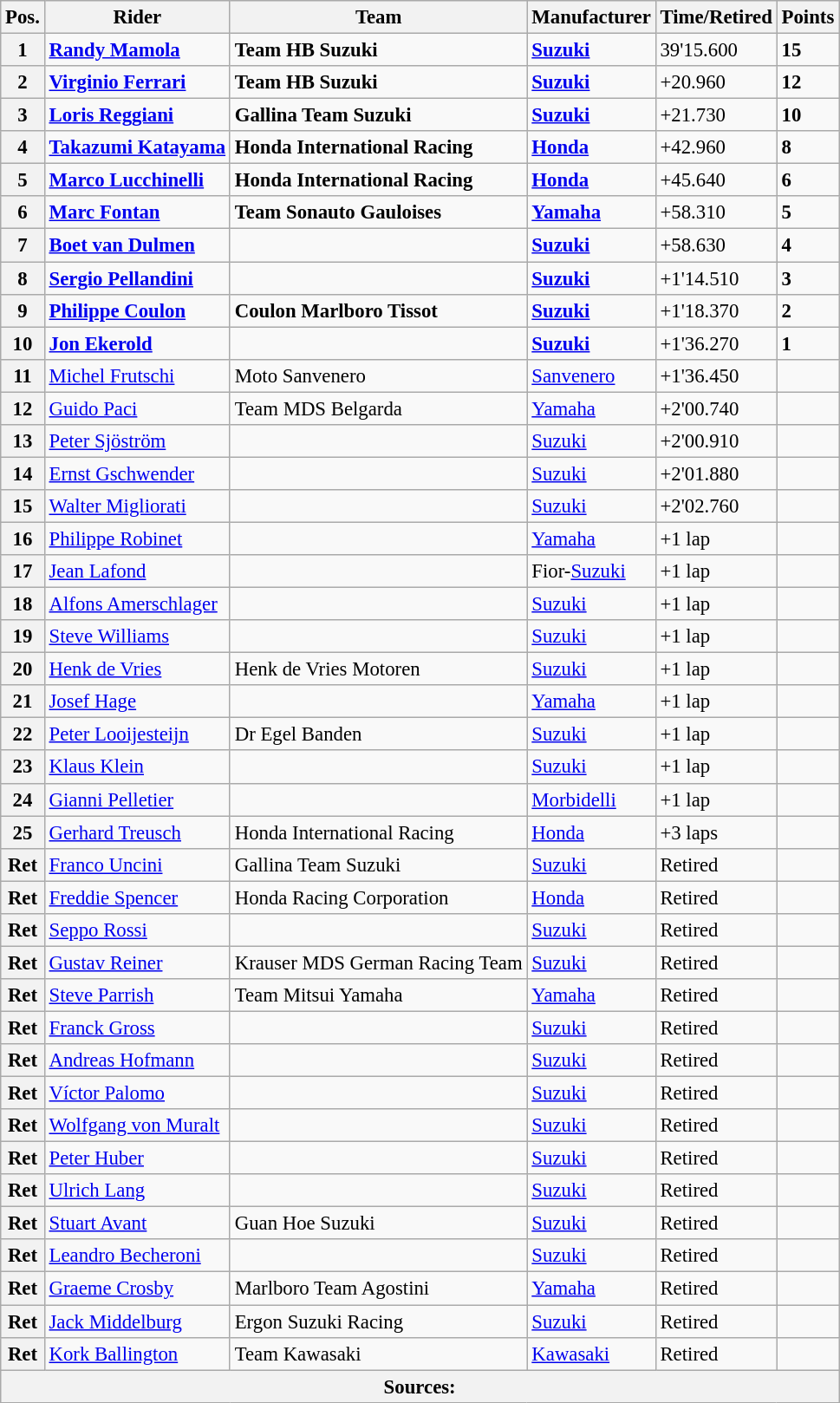<table class="wikitable" style="font-size: 95%;">
<tr>
<th>Pos.</th>
<th>Rider</th>
<th>Team</th>
<th>Manufacturer</th>
<th>Time/Retired</th>
<th>Points</th>
</tr>
<tr>
<th>1</th>
<td> <strong><a href='#'>Randy Mamola</a></strong></td>
<td><strong>Team HB Suzuki</strong></td>
<td><strong><a href='#'>Suzuki</a></strong></td>
<td>39'15.600</td>
<td><strong>15</strong></td>
</tr>
<tr>
<th>2</th>
<td> <strong><a href='#'>Virginio Ferrari</a></strong></td>
<td><strong>Team HB Suzuki</strong></td>
<td><strong><a href='#'>Suzuki</a></strong></td>
<td>+20.960</td>
<td><strong>12</strong></td>
</tr>
<tr>
<th>3</th>
<td> <strong><a href='#'>Loris Reggiani</a></strong></td>
<td><strong>Gallina Team Suzuki</strong></td>
<td><strong><a href='#'>Suzuki</a></strong></td>
<td>+21.730</td>
<td><strong>10</strong></td>
</tr>
<tr>
<th>4</th>
<td> <strong><a href='#'>Takazumi Katayama</a></strong></td>
<td><strong>Honda International Racing</strong></td>
<td><strong><a href='#'>Honda</a></strong></td>
<td>+42.960</td>
<td><strong>8</strong></td>
</tr>
<tr>
<th>5</th>
<td> <strong><a href='#'>Marco Lucchinelli</a></strong></td>
<td><strong>Honda International Racing</strong></td>
<td><strong><a href='#'>Honda</a></strong></td>
<td>+45.640</td>
<td><strong>6</strong></td>
</tr>
<tr>
<th>6</th>
<td> <strong><a href='#'>Marc Fontan</a></strong></td>
<td><strong>Team Sonauto Gauloises</strong></td>
<td><strong><a href='#'>Yamaha</a></strong></td>
<td>+58.310</td>
<td><strong>5</strong></td>
</tr>
<tr>
<th>7</th>
<td> <strong><a href='#'>Boet van Dulmen</a></strong></td>
<td></td>
<td><strong><a href='#'>Suzuki</a></strong></td>
<td>+58.630</td>
<td><strong>4</strong></td>
</tr>
<tr>
<th>8</th>
<td> <strong><a href='#'>Sergio Pellandini</a></strong></td>
<td></td>
<td><strong><a href='#'>Suzuki</a></strong></td>
<td>+1'14.510</td>
<td><strong>3</strong></td>
</tr>
<tr>
<th>9</th>
<td> <strong><a href='#'>Philippe Coulon</a></strong></td>
<td><strong>Coulon Marlboro Tissot</strong></td>
<td><strong><a href='#'>Suzuki</a></strong></td>
<td>+1'18.370</td>
<td><strong>2</strong></td>
</tr>
<tr>
<th>10</th>
<td> <strong><a href='#'>Jon Ekerold</a></strong></td>
<td></td>
<td><strong><a href='#'>Suzuki</a></strong></td>
<td>+1'36.270</td>
<td><strong>1</strong></td>
</tr>
<tr>
<th>11</th>
<td> <a href='#'>Michel Frutschi</a></td>
<td>Moto Sanvenero</td>
<td><a href='#'>Sanvenero</a></td>
<td>+1'36.450</td>
<td></td>
</tr>
<tr>
<th>12</th>
<td> <a href='#'>Guido Paci</a></td>
<td>Team MDS Belgarda</td>
<td><a href='#'>Yamaha</a></td>
<td>+2'00.740</td>
<td></td>
</tr>
<tr>
<th>13</th>
<td> <a href='#'>Peter Sjöström</a></td>
<td></td>
<td><a href='#'>Suzuki</a></td>
<td>+2'00.910</td>
<td></td>
</tr>
<tr>
<th>14</th>
<td> <a href='#'>Ernst Gschwender</a></td>
<td></td>
<td><a href='#'>Suzuki</a></td>
<td>+2'01.880</td>
<td></td>
</tr>
<tr>
<th>15</th>
<td> <a href='#'>Walter Migliorati</a></td>
<td></td>
<td><a href='#'>Suzuki</a></td>
<td>+2'02.760</td>
<td></td>
</tr>
<tr>
<th>16</th>
<td> <a href='#'>Philippe Robinet</a></td>
<td></td>
<td><a href='#'>Yamaha</a></td>
<td>+1 lap</td>
<td></td>
</tr>
<tr>
<th>17</th>
<td> <a href='#'>Jean Lafond</a></td>
<td></td>
<td>Fior-<a href='#'>Suzuki</a></td>
<td>+1 lap</td>
<td></td>
</tr>
<tr>
<th>18</th>
<td> <a href='#'>Alfons Amerschlager</a></td>
<td></td>
<td><a href='#'>Suzuki</a></td>
<td>+1 lap</td>
<td></td>
</tr>
<tr>
<th>19</th>
<td> <a href='#'>Steve Williams</a></td>
<td></td>
<td><a href='#'>Suzuki</a></td>
<td>+1 lap</td>
<td></td>
</tr>
<tr>
<th>20</th>
<td> <a href='#'>Henk de Vries</a></td>
<td>Henk de Vries Motoren</td>
<td><a href='#'>Suzuki</a></td>
<td>+1 lap</td>
<td></td>
</tr>
<tr>
<th>21</th>
<td> <a href='#'>Josef Hage</a></td>
<td></td>
<td><a href='#'>Yamaha</a></td>
<td>+1 lap</td>
<td></td>
</tr>
<tr>
<th>22</th>
<td> <a href='#'>Peter Looijesteijn</a></td>
<td>Dr Egel Banden</td>
<td><a href='#'>Suzuki</a></td>
<td>+1 lap</td>
<td></td>
</tr>
<tr>
<th>23</th>
<td> <a href='#'>Klaus Klein</a></td>
<td></td>
<td><a href='#'>Suzuki</a></td>
<td>+1 lap</td>
<td></td>
</tr>
<tr>
<th>24</th>
<td> <a href='#'>Gianni Pelletier</a></td>
<td></td>
<td><a href='#'>Morbidelli</a></td>
<td>+1 lap</td>
<td></td>
</tr>
<tr>
<th>25</th>
<td> <a href='#'>Gerhard Treusch</a></td>
<td>Honda International Racing</td>
<td><a href='#'>Honda</a></td>
<td>+3 laps</td>
<td></td>
</tr>
<tr>
<th>Ret</th>
<td> <a href='#'>Franco Uncini</a></td>
<td>Gallina Team Suzuki</td>
<td><a href='#'>Suzuki</a></td>
<td>Retired</td>
<td></td>
</tr>
<tr>
<th>Ret</th>
<td> <a href='#'>Freddie Spencer</a></td>
<td>Honda Racing Corporation</td>
<td><a href='#'>Honda</a></td>
<td>Retired</td>
<td></td>
</tr>
<tr>
<th>Ret</th>
<td> <a href='#'>Seppo Rossi</a></td>
<td></td>
<td><a href='#'>Suzuki</a></td>
<td>Retired</td>
<td></td>
</tr>
<tr>
<th>Ret</th>
<td> <a href='#'>Gustav Reiner</a></td>
<td>Krauser MDS German Racing Team</td>
<td><a href='#'>Suzuki</a></td>
<td>Retired</td>
<td></td>
</tr>
<tr>
<th>Ret</th>
<td> <a href='#'>Steve Parrish</a></td>
<td>Team Mitsui Yamaha</td>
<td><a href='#'>Yamaha</a></td>
<td>Retired</td>
<td></td>
</tr>
<tr>
<th>Ret</th>
<td> <a href='#'>Franck Gross</a></td>
<td></td>
<td><a href='#'>Suzuki</a></td>
<td>Retired</td>
<td></td>
</tr>
<tr>
<th>Ret</th>
<td> <a href='#'>Andreas Hofmann</a></td>
<td></td>
<td><a href='#'>Suzuki</a></td>
<td>Retired</td>
<td></td>
</tr>
<tr>
<th>Ret</th>
<td> <a href='#'>Víctor Palomo</a></td>
<td></td>
<td><a href='#'>Suzuki</a></td>
<td>Retired</td>
<td></td>
</tr>
<tr>
<th>Ret</th>
<td> <a href='#'>Wolfgang von Muralt</a></td>
<td></td>
<td><a href='#'>Suzuki</a></td>
<td>Retired</td>
<td></td>
</tr>
<tr>
<th>Ret</th>
<td> <a href='#'>Peter Huber</a></td>
<td></td>
<td><a href='#'>Suzuki</a></td>
<td>Retired</td>
<td></td>
</tr>
<tr>
<th>Ret</th>
<td> <a href='#'>Ulrich Lang</a></td>
<td></td>
<td><a href='#'>Suzuki</a></td>
<td>Retired</td>
<td></td>
</tr>
<tr>
<th>Ret</th>
<td> <a href='#'>Stuart Avant</a></td>
<td>Guan Hoe Suzuki</td>
<td><a href='#'>Suzuki</a></td>
<td>Retired</td>
<td></td>
</tr>
<tr>
<th>Ret</th>
<td> <a href='#'>Leandro Becheroni</a></td>
<td></td>
<td><a href='#'>Suzuki</a></td>
<td>Retired</td>
<td></td>
</tr>
<tr>
<th>Ret</th>
<td> <a href='#'>Graeme Crosby</a></td>
<td>Marlboro Team Agostini</td>
<td><a href='#'>Yamaha</a></td>
<td>Retired</td>
<td></td>
</tr>
<tr>
<th>Ret</th>
<td> <a href='#'>Jack Middelburg</a></td>
<td>Ergon Suzuki Racing</td>
<td><a href='#'>Suzuki</a></td>
<td>Retired</td>
<td></td>
</tr>
<tr>
<th>Ret</th>
<td> <a href='#'>Kork Ballington</a></td>
<td>Team Kawasaki</td>
<td><a href='#'>Kawasaki</a></td>
<td>Retired</td>
<td></td>
</tr>
<tr>
<th colspan=8>Sources:</th>
</tr>
</table>
